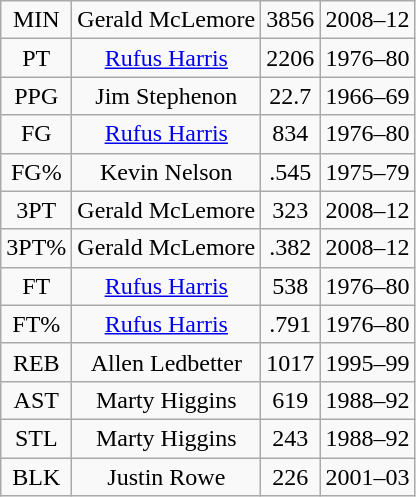<table class="wikitable" style="text-align:center">
<tr>
<td>MIN</td>
<td>Gerald McLemore</td>
<td>3856</td>
<td>2008–12</td>
</tr>
<tr>
<td>PT</td>
<td><a href='#'>Rufus Harris</a></td>
<td>2206</td>
<td>1976–80</td>
</tr>
<tr>
<td>PPG</td>
<td>Jim Stephenon</td>
<td>22.7</td>
<td>1966–69</td>
</tr>
<tr>
<td>FG</td>
<td><a href='#'>Rufus Harris</a></td>
<td>834</td>
<td>1976–80</td>
</tr>
<tr>
<td>FG%</td>
<td>Kevin Nelson</td>
<td>.545</td>
<td>1975–79</td>
</tr>
<tr>
<td>3PT</td>
<td>Gerald McLemore</td>
<td>323</td>
<td>2008–12</td>
</tr>
<tr>
<td>3PT%</td>
<td>Gerald McLemore</td>
<td>.382</td>
<td>2008–12</td>
</tr>
<tr>
<td>FT</td>
<td><a href='#'>Rufus Harris</a></td>
<td>538</td>
<td>1976–80</td>
</tr>
<tr>
<td>FT%</td>
<td><a href='#'>Rufus Harris</a></td>
<td>.791</td>
<td>1976–80</td>
</tr>
<tr>
<td>REB</td>
<td>Allen Ledbetter</td>
<td>1017</td>
<td>1995–99</td>
</tr>
<tr>
<td>AST</td>
<td>Marty Higgins</td>
<td>619</td>
<td>1988–92</td>
</tr>
<tr>
<td>STL</td>
<td>Marty Higgins</td>
<td>243</td>
<td>1988–92</td>
</tr>
<tr>
<td>BLK</td>
<td>Justin Rowe</td>
<td>226</td>
<td>2001–03</td>
</tr>
</table>
